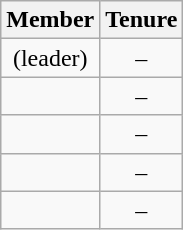<table class="wikitable sortable" style="text-align:center;">
<tr>
<th>Member</th>
<th>Tenure</th>
</tr>
<tr>
<td> (leader)</td>
<td> – </td>
</tr>
<tr>
<td></td>
<td> – </td>
</tr>
<tr>
<td></td>
<td> – </td>
</tr>
<tr>
<td></td>
<td> – </td>
</tr>
<tr>
<td></td>
<td> – </td>
</tr>
</table>
